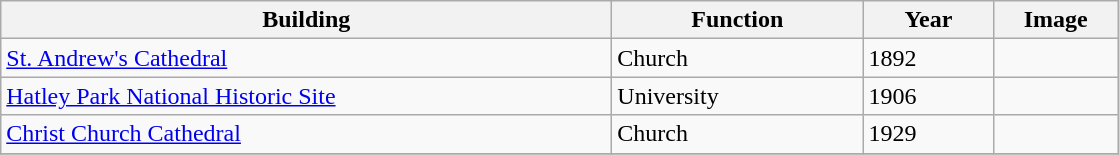<table class="wikitable">
<tr>
<th style="width:25em">Building</th>
<th style="width:10em">Function</th>
<th style="width: 5em">Year</th>
<th style="width:75px">Image</th>
</tr>
<tr>
<td><a href='#'>St. Andrew's Cathedral</a></td>
<td>Church</td>
<td>1892</td>
<td></td>
</tr>
<tr>
<td><a href='#'>Hatley Park National Historic Site</a></td>
<td>University</td>
<td>1906</td>
<td></td>
</tr>
<tr>
<td><a href='#'>Christ Church Cathedral</a></td>
<td>Church</td>
<td>1929</td>
<td></td>
</tr>
<tr>
</tr>
</table>
